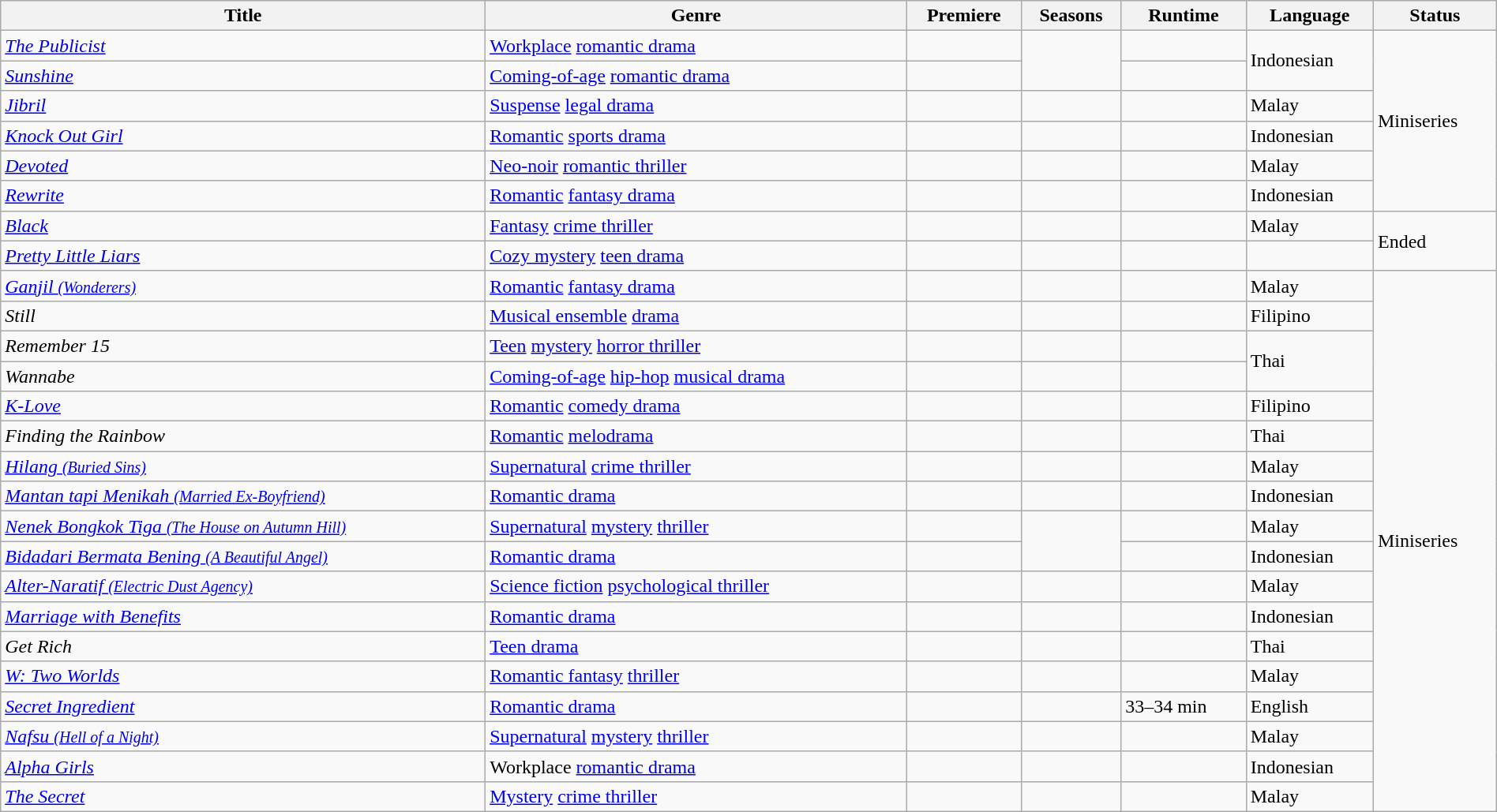<table class="wikitable sortable" style="width:100%;">
<tr>
<th>Title</th>
<th>Genre</th>
<th>Premiere</th>
<th>Seasons</th>
<th>Runtime</th>
<th>Language</th>
<th>Status</th>
</tr>
<tr>
<td><em><a href='#'>The Publicist</a></em></td>
<td><a href='#'>Workplace</a> <a href='#'>romantic drama</a></td>
<td></td>
<td rowspan="2"></td>
<td></td>
<td rowspan="2">Indonesian</td>
<td rowspan="6">Miniseries</td>
</tr>
<tr>
<td><em><a href='#'>Sunshine</a></em></td>
<td><a href='#'>Coming-of-age</a> <a href='#'>romantic drama</a></td>
<td></td>
<td></td>
</tr>
<tr>
<td><em><a href='#'>Jibril</a></em></td>
<td><a href='#'>Suspense</a> <a href='#'>legal drama</a></td>
<td></td>
<td></td>
<td></td>
<td>Malay</td>
</tr>
<tr>
<td><em><a href='#'>Knock Out Girl</a></em></td>
<td><a href='#'>Romantic</a> <a href='#'>sports drama</a></td>
<td></td>
<td></td>
<td></td>
<td>Indonesian</td>
</tr>
<tr>
<td><em><a href='#'>Devoted</a></em></td>
<td><a href='#'>Neo-noir</a> <a href='#'>romantic thriller</a></td>
<td></td>
<td></td>
<td></td>
<td>Malay</td>
</tr>
<tr>
<td><em><a href='#'>Rewrite</a></em></td>
<td><a href='#'>Romantic</a> <a href='#'>fantasy drama</a></td>
<td></td>
<td></td>
<td></td>
<td>Indonesian</td>
</tr>
<tr>
<td><em><a href='#'>Black</a></em></td>
<td><a href='#'>Fantasy</a> <a href='#'>crime thriller</a></td>
<td></td>
<td></td>
<td></td>
<td>Malay</td>
<td rowspan="2">Ended</td>
</tr>
<tr>
<td><em><a href='#'>Pretty Little Liars</a></em></td>
<td><a href='#'>Cozy mystery</a> <a href='#'>teen drama</a></td>
<td></td>
<td></td>
<td></td>
<td></td>
</tr>
<tr>
<td><em><a href='#'>Ganjil <small>(Wonderers)</small></a></em></td>
<td><a href='#'>Romantic</a> <a href='#'>fantasy drama</a></td>
<td></td>
<td></td>
<td></td>
<td>Malay</td>
<td rowspan="18">Miniseries</td>
</tr>
<tr>
<td><em>Still</em></td>
<td><a href='#'>Musical ensemble</a> <a href='#'>drama</a></td>
<td></td>
<td></td>
<td></td>
<td>Filipino</td>
</tr>
<tr>
<td><em>Remember 15</em></td>
<td><a href='#'>Teen</a> <a href='#'>mystery</a> <a href='#'>horror thriller</a></td>
<td></td>
<td></td>
<td></td>
<td rowspan="2">Thai</td>
</tr>
<tr>
<td><em>Wannabe</em></td>
<td><a href='#'>Coming-of-age</a> <a href='#'>hip-hop</a> <a href='#'>musical drama</a></td>
<td></td>
<td></td>
<td></td>
</tr>
<tr>
<td><em><a href='#'>K-Love</a></em></td>
<td><a href='#'>Romantic</a> <a href='#'>comedy drama</a></td>
<td></td>
<td></td>
<td></td>
<td>Filipino</td>
</tr>
<tr>
<td><em>Finding the Rainbow</em></td>
<td><a href='#'>Romantic</a> <a href='#'>melodrama</a></td>
<td></td>
<td></td>
<td></td>
<td>Thai</td>
</tr>
<tr>
<td><em><a href='#'>Hilang <small>(Buried Sins)</small></a></em></td>
<td><a href='#'>Supernatural</a> <a href='#'>crime thriller</a></td>
<td></td>
<td></td>
<td></td>
<td>Malay</td>
</tr>
<tr>
<td><em><a href='#'>Mantan tapi Menikah <small>(Married Ex-Boyfriend)</small></a></em></td>
<td><a href='#'>Romantic drama</a></td>
<td></td>
<td></td>
<td></td>
<td>Indonesian</td>
</tr>
<tr>
<td><em><a href='#'>Nenek Bongkok Tiga <small>(The House on Autumn Hill)</small></a></em></td>
<td><a href='#'>Supernatural</a> <a href='#'>mystery</a> <a href='#'>thriller</a></td>
<td></td>
<td rowspan="2"></td>
<td></td>
<td>Malay</td>
</tr>
<tr>
<td><em><a href='#'>Bidadari Bermata Bening <small>(A Beautiful Angel)</small></a></em></td>
<td><a href='#'>Romantic drama</a></td>
<td></td>
<td></td>
<td>Indonesian</td>
</tr>
<tr>
<td><em><a href='#'>Alter-Naratif <small>(Electric Dust Agency)</small></a></em></td>
<td><a href='#'>Science fiction</a> <a href='#'>psychological thriller</a></td>
<td></td>
<td></td>
<td></td>
<td>Malay</td>
</tr>
<tr>
<td><em><a href='#'>Marriage with Benefits</a></em></td>
<td><a href='#'>Romantic drama</a></td>
<td></td>
<td></td>
<td></td>
<td>Indonesian</td>
</tr>
<tr>
<td><em>Get Rich</em></td>
<td><a href='#'>Teen drama</a></td>
<td></td>
<td></td>
<td></td>
<td>Thai</td>
</tr>
<tr>
<td><em><a href='#'>W: Two Worlds</a></em></td>
<td><a href='#'>Romantic fantasy</a> <a href='#'>thriller</a></td>
<td></td>
<td></td>
<td></td>
<td>Malay</td>
</tr>
<tr>
<td><em><a href='#'>Secret Ingredient</a></em></td>
<td><a href='#'>Romantic drama</a></td>
<td></td>
<td></td>
<td>33–34 min</td>
<td>English</td>
</tr>
<tr>
<td><em><a href='#'>Nafsu <small>(Hell of a Night)</small></a></em></td>
<td><a href='#'>Supernatural</a> <a href='#'>mystery</a> <a href='#'>thriller</a></td>
<td></td>
<td></td>
<td></td>
<td>Malay</td>
</tr>
<tr>
<td><em><a href='#'>Alpha Girls</a></em></td>
<td>Workplace <a href='#'>romantic drama</a></td>
<td></td>
<td></td>
<td></td>
<td>Indonesian</td>
</tr>
<tr>
<td><em><a href='#'>The Secret</a></em></td>
<td><a href='#'>Mystery</a> <a href='#'>crime thriller</a></td>
<td></td>
<td></td>
<td></td>
<td>Malay</td>
</tr>
</table>
